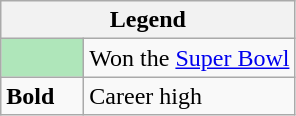<table class="wikitable mw-collapsible mw-collapsed">
<tr>
<th colspan="2">Legend</th>
</tr>
<tr>
<td style="background:#afe6ba; width:3em;"></td>
<td>Won the <a href='#'>Super Bowl</a></td>
</tr>
<tr>
<td><strong>Bold</strong></td>
<td>Career high</td>
</tr>
</table>
